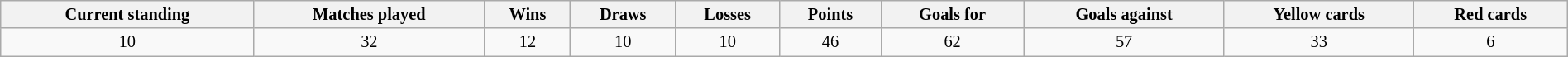<table class="wikitable" style="width:100%; font-size:85%;">
<tr>
<th align=center>Current standing</th>
<th align=center>Matches played</th>
<th align=center>Wins</th>
<th align=center>Draws</th>
<th align=center>Losses</th>
<th align=center>Points</th>
<th align=center>Goals for<br></th>
<th align=center>Goals against<br></th>
<th align=center>Yellow cards<br></th>
<th align=center>Red cards<br> </th>
</tr>
<tr>
<td align=center>10</td>
<td align=center>32</td>
<td align=center>12</td>
<td align=center>10</td>
<td align=center>10</td>
<td align=center>46</td>
<td align=center>62</td>
<td align=center>57</td>
<td align=center>33</td>
<td align=center>6</td>
</tr>
</table>
